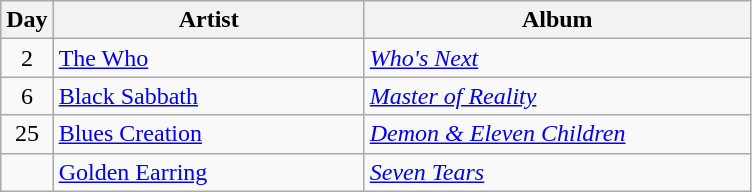<table class="wikitable" border="1">
<tr>
<th>Day</th>
<th width="200">Artist</th>
<th width="250">Album</th>
</tr>
<tr>
<td style="text-align:center;" rowspan="1">2</td>
<td><a href='#'>The Who</a></td>
<td><em><a href='#'>Who's Next</a></em></td>
</tr>
<tr>
<td style="text-align:center;" rowspan="1">6</td>
<td><a href='#'>Black Sabbath</a></td>
<td><em><a href='#'>Master of Reality</a></em></td>
</tr>
<tr>
<td style="text-align:center;" rowspan="1">25</td>
<td><a href='#'>Blues Creation</a></td>
<td><em><a href='#'>Demon & Eleven Children</a></em></td>
</tr>
<tr>
<td rowspan="1"></td>
<td><a href='#'>Golden Earring</a></td>
<td><em><a href='#'>Seven Tears</a></em></td>
</tr>
</table>
